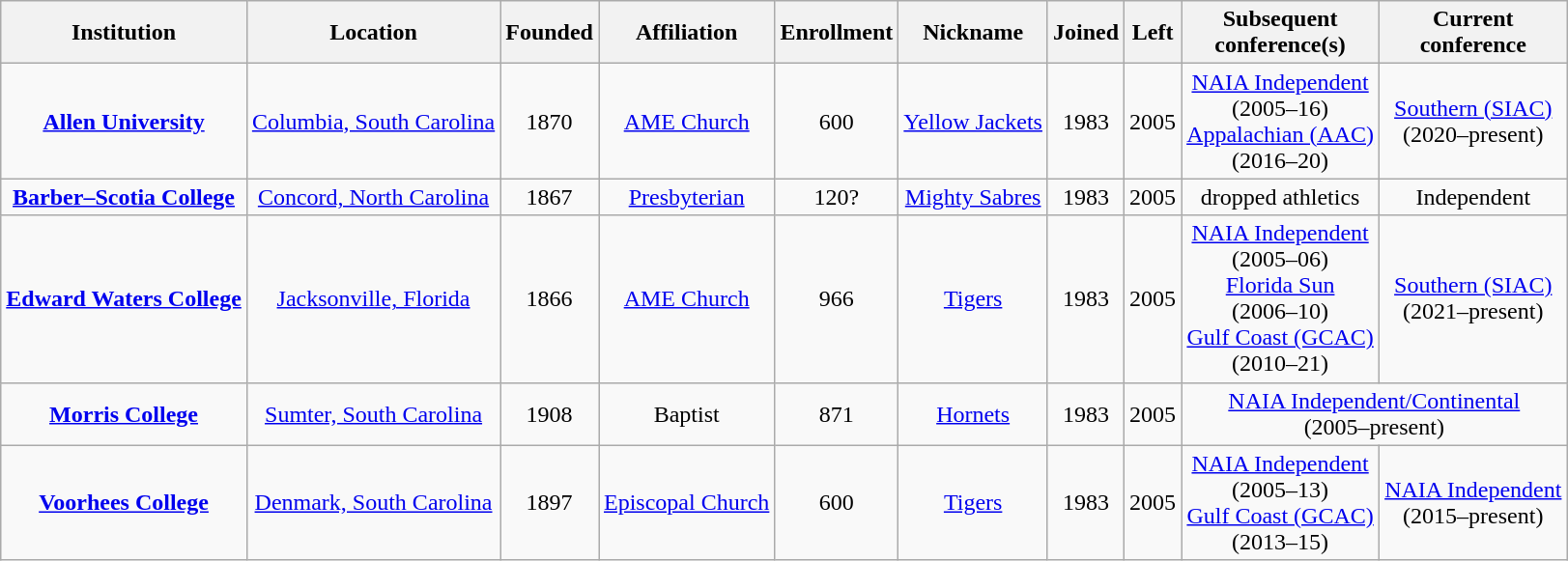<table class="sortable wikitable" style="text-align: center;">
<tr>
<th>Institution</th>
<th>Location</th>
<th>Founded</th>
<th>Affiliation</th>
<th>Enrollment</th>
<th>Nickname</th>
<th>Joined</th>
<th>Left</th>
<th>Subsequent<br>conference(s)</th>
<th>Current<br>conference</th>
</tr>
<tr>
<td><strong><a href='#'>Allen University</a></strong></td>
<td><a href='#'>Columbia, South Carolina</a></td>
<td>1870</td>
<td><a href='#'>AME Church</a></td>
<td>600</td>
<td><a href='#'>Yellow Jackets</a></td>
<td>1983</td>
<td>2005</td>
<td><a href='#'>NAIA Independent</a><br>(2005–16)<br><a href='#'>Appalachian (AAC)</a><br>(2016–20)</td>
<td><a href='#'>Southern (SIAC)</a><br>(2020–present)</td>
</tr>
<tr>
<td><strong><a href='#'>Barber–Scotia College</a></strong></td>
<td><a href='#'>Concord, North Carolina</a></td>
<td>1867</td>
<td><a href='#'>Presbyterian</a></td>
<td>120?</td>
<td><a href='#'>Mighty Sabres</a></td>
<td>1983</td>
<td>2005</td>
<td>dropped athletics</td>
<td>Independent</td>
</tr>
<tr>
<td><strong><a href='#'>Edward Waters College</a></strong></td>
<td><a href='#'>Jacksonville, Florida</a></td>
<td>1866</td>
<td><a href='#'>AME Church</a></td>
<td>966</td>
<td><a href='#'>Tigers</a></td>
<td>1983</td>
<td>2005</td>
<td><a href='#'>NAIA Independent</a><br>(2005–06)<br><a href='#'>Florida Sun</a><br>(2006–10)<br><a href='#'>Gulf Coast (GCAC)</a><br>(2010–21)</td>
<td><a href='#'>Southern (SIAC)</a><br>(2021–present)</td>
</tr>
<tr>
<td><strong><a href='#'>Morris College</a></strong></td>
<td><a href='#'>Sumter, South Carolina</a></td>
<td>1908</td>
<td>Baptist</td>
<td>871</td>
<td><a href='#'>Hornets</a></td>
<td>1983</td>
<td>2005</td>
<td colspan="2"><a href='#'>NAIA Independent/Continental</a><br>(2005–present)</td>
</tr>
<tr>
<td><strong><a href='#'>Voorhees College</a></strong></td>
<td><a href='#'>Denmark, South Carolina</a></td>
<td>1897</td>
<td><a href='#'>Episcopal Church</a></td>
<td>600</td>
<td><a href='#'>Tigers</a></td>
<td>1983</td>
<td>2005</td>
<td><a href='#'>NAIA Independent</a><br>(2005–13)<br><a href='#'>Gulf Coast (GCAC)</a><br>(2013–15)</td>
<td><a href='#'>NAIA Independent</a><br>(2015–present)</td>
</tr>
</table>
